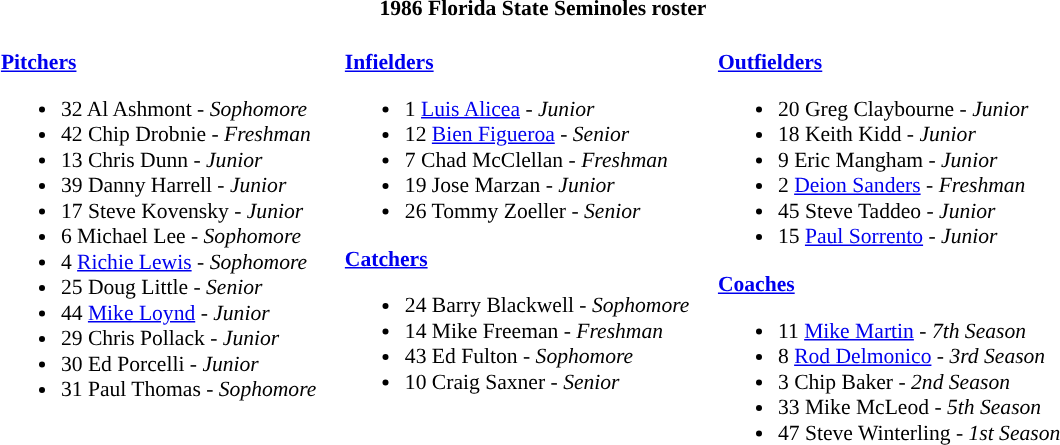<table class="toccolours" style="border-collapse:collapse; font-size:90%;">
<tr>
<th colspan="7">1986 Florida State Seminoles roster</th>
</tr>
<tr>
<td width="03"> </td>
<td valign="top"><br><strong><a href='#'>Pitchers</a></strong><ul><li>32 Al Ashmont - <em>Sophomore</em></li><li>42 Chip Drobnie - <em>Freshman</em></li><li>13 Chris Dunn - <em>Junior</em></li><li>39 Danny Harrell - <em>Junior</em></li><li>17 Steve Kovensky - <em>Junior</em></li><li>6 Michael Lee - <em>Sophomore</em></li><li>4 <a href='#'>Richie Lewis</a> - <em>Sophomore</em></li><li>25 Doug Little - <em>Senior</em></li><li>44 <a href='#'>Mike Loynd</a> - <em>Junior</em></li><li>29 Chris Pollack - <em>Junior</em></li><li>30 Ed Porcelli - <em>Junior</em></li><li>31 Paul Thomas - <em>Sophomore</em></li></ul></td>
<td width="15"> </td>
<td valign="top"><br><strong><a href='#'>Infielders</a></strong><ul><li>1 <a href='#'>Luis Alicea</a> - <em>Junior</em></li><li>12 <a href='#'>Bien Figueroa</a> - <em>Senior</em></li><li>7 Chad McClellan - <em>Freshman</em></li><li>19 Jose Marzan - <em>Junior</em></li><li>26 Tommy Zoeller - <em>Senior</em></li></ul><strong><a href='#'>Catchers</a></strong><ul><li>24 Barry Blackwell - <em>Sophomore</em></li><li>14 Mike Freeman - <em>Freshman</em></li><li>43 Ed Fulton - <em>Sophomore</em></li><li>10 Craig Saxner - <em>Senior</em></li></ul></td>
<td width="15"> </td>
<td valign="top"><br><strong><a href='#'>Outfielders</a></strong><ul><li>20 Greg Claybourne - <em>Junior</em></li><li>18 Keith Kidd - <em>Junior</em></li><li>9 Eric Mangham - <em>Junior</em></li><li>2 <a href='#'>Deion Sanders</a> - <em>Freshman</em></li><li>45 Steve Taddeo - <em>Junior</em></li><li>15 <a href='#'>Paul Sorrento</a> - <em>Junior</em></li></ul><strong><a href='#'>Coaches</a></strong><ul><li>11 <a href='#'>Mike Martin</a> - <em>7th Season</em></li><li>8 <a href='#'>Rod Delmonico</a> - <em>3rd Season</em></li><li>3 Chip Baker - <em>2nd Season</em></li><li>33 Mike McLeod - <em>5th Season</em></li><li>47 Steve Winterling - <em>1st Season</em></li></ul></td>
<td width="20"> </td>
</tr>
</table>
